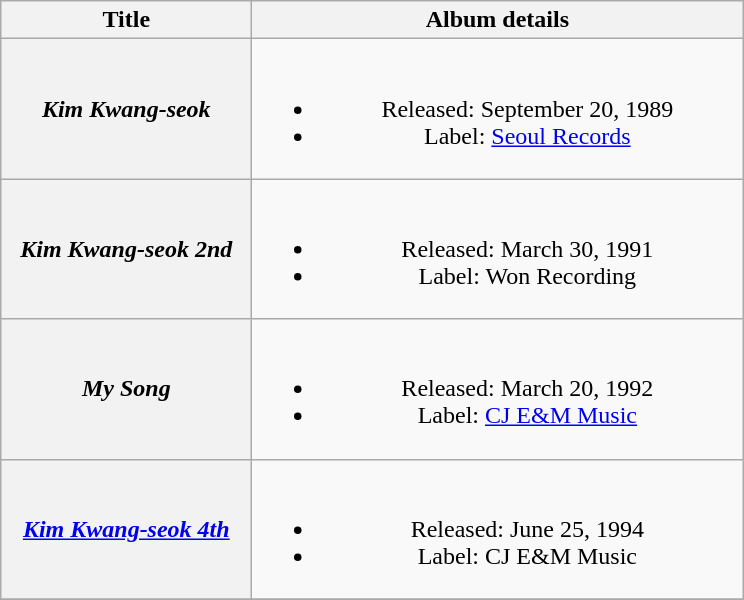<table class="wikitable plainrowheaders" style="text-align:center;">
<tr>
<th scope="col" rowspan="1" style="width:10em;">Title</th>
<th scope="col" rowspan="1" style="width:20em;">Album details</th>
</tr>
<tr>
<th scope="row"><em>Kim Kwang-seok</em></th>
<td><br><ul><li>Released: September 20, 1989</li><li>Label: <a href='#'>Seoul Records</a></li></ul></td>
</tr>
<tr>
<th scope="row"><em>Kim Kwang-seok 2nd</em></th>
<td><br><ul><li>Released: March 30, 1991</li><li>Label: Won Recording</li></ul></td>
</tr>
<tr>
<th scope="row"><em>My Song</em><br></th>
<td><br><ul><li>Released: March 20, 1992</li><li>Label: <a href='#'>CJ E&M Music</a></li></ul></td>
</tr>
<tr>
<th scope="row"><em><a href='#'>Kim Kwang-seok 4th</a></em></th>
<td><br><ul><li>Released: June 25, 1994</li><li>Label: CJ E&M Music</li></ul></td>
</tr>
<tr>
</tr>
</table>
